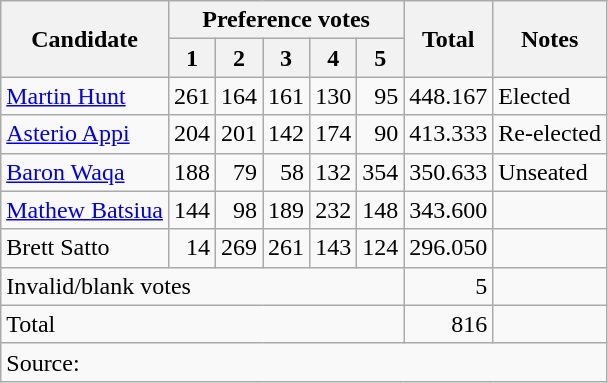<table class=wikitable style=text-align:right>
<tr>
<th rowspan=2>Candidate</th>
<th colspan=5>Preference votes</th>
<th rowspan=2>Total</th>
<th rowspan=2>Notes</th>
</tr>
<tr>
<th>1</th>
<th>2</th>
<th>3</th>
<th>4</th>
<th>5</th>
</tr>
<tr>
<td align=left><a href='#'>Martin Hunt</a></td>
<td>261</td>
<td>164</td>
<td>161</td>
<td>130</td>
<td>95</td>
<td>448.167</td>
<td align=left>Elected</td>
</tr>
<tr>
<td align=left><a href='#'>Asterio Appi</a></td>
<td>204</td>
<td>201</td>
<td>142</td>
<td>174</td>
<td>90</td>
<td>413.333</td>
<td align=left>Re-elected</td>
</tr>
<tr>
<td align=left><a href='#'>Baron Waqa</a></td>
<td>188</td>
<td>79</td>
<td>58</td>
<td>132</td>
<td>354</td>
<td>350.633</td>
<td align=left>Unseated</td>
</tr>
<tr>
<td align=left><a href='#'>Mathew Batsiua</a></td>
<td>144</td>
<td>98</td>
<td>189</td>
<td>232</td>
<td>148</td>
<td>343.600</td>
<td></td>
</tr>
<tr>
<td align=left>Brett Satto</td>
<td>14</td>
<td>269</td>
<td>261</td>
<td>143</td>
<td>124</td>
<td>296.050</td>
<td></td>
</tr>
<tr>
<td align=left colspan=6>Invalid/blank votes</td>
<td>5</td>
<td></td>
</tr>
<tr>
<td align=left colspan=6>Total</td>
<td>816</td>
<td></td>
</tr>
<tr>
<td align=left colspan=14>Source: </td>
</tr>
</table>
